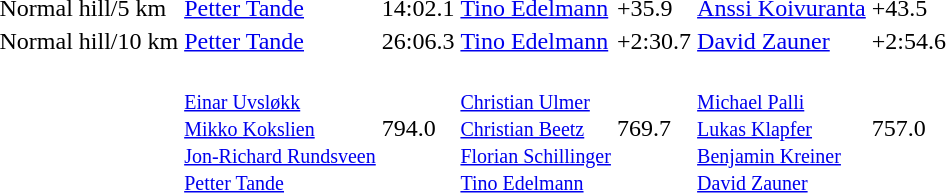<table>
<tr>
<td>Normal hill/5 km</td>
<td><a href='#'>Petter Tande</a><br></td>
<td>14:02.1</td>
<td><a href='#'>Tino Edelmann</a><br></td>
<td>+35.9</td>
<td><a href='#'>Anssi Koivuranta</a><br></td>
<td>+43.5</td>
</tr>
<tr>
<td>Normal hill/10 km</td>
<td><a href='#'>Petter Tande</a><br></td>
<td>26:06.3</td>
<td><a href='#'>Tino Edelmann</a><br></td>
<td>+2:30.7</td>
<td><a href='#'>David Zauner</a><br></td>
<td>+2:54.6</td>
</tr>
<tr>
<td></td>
<td><br><small><a href='#'>Einar Uvsløkk</a><br><a href='#'>Mikko Kokslien</a><br><a href='#'>Jon-Richard Rundsveen</a><br><a href='#'>Petter Tande</a></small></td>
<td>794.0</td>
<td><br><small><a href='#'>Christian Ulmer</a><br><a href='#'>Christian Beetz</a><br><a href='#'>Florian Schillinger</a><br><a href='#'>Tino Edelmann</a></small></td>
<td>769.7</td>
<td><br><small><a href='#'>Michael Palli</a><br><a href='#'>Lukas Klapfer</a><br><a href='#'>Benjamin Kreiner</a><br><a href='#'>David Zauner</a></small></td>
<td>757.0</td>
</tr>
<tr>
</tr>
</table>
